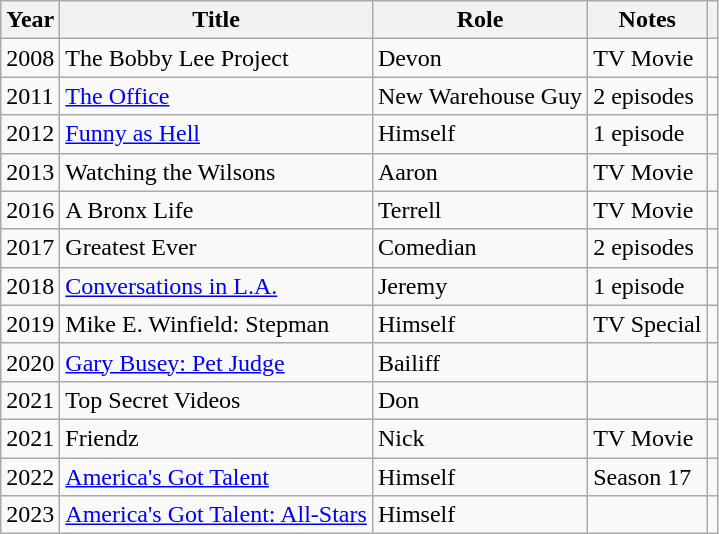<table class="wikitable sortable">
<tr>
<th>Year</th>
<th>Title</th>
<th>Role</th>
<th>Notes</th>
<th></th>
</tr>
<tr>
<td>2008</td>
<td>The Bobby Lee Project</td>
<td>Devon</td>
<td>TV Movie</td>
<td></td>
</tr>
<tr>
<td>2011</td>
<td><a href='#'>The Office</a></td>
<td>New Warehouse Guy</td>
<td>2 episodes</td>
<td></td>
</tr>
<tr>
<td>2012</td>
<td><a href='#'>Funny as Hell</a></td>
<td>Himself</td>
<td>1 episode</td>
<td></td>
</tr>
<tr>
<td>2013</td>
<td>Watching the Wilsons</td>
<td>Aaron</td>
<td>TV Movie</td>
<td></td>
</tr>
<tr>
<td>2016</td>
<td>A Bronx Life</td>
<td>Terrell</td>
<td>TV Movie</td>
<td></td>
</tr>
<tr>
<td>2017</td>
<td>Greatest Ever</td>
<td>Comedian</td>
<td>2 episodes</td>
<td></td>
</tr>
<tr>
<td>2018</td>
<td><a href='#'>Conversations in L.A.</a></td>
<td>Jeremy</td>
<td>1 episode</td>
<td></td>
</tr>
<tr>
<td>2019</td>
<td>Mike E. Winfield: Stepman</td>
<td>Himself</td>
<td>TV Special</td>
<td></td>
</tr>
<tr>
<td>2020</td>
<td><a href='#'>Gary Busey: Pet Judge</a></td>
<td>Bailiff</td>
<td></td>
<td></td>
</tr>
<tr>
<td>2021</td>
<td>Top Secret Videos</td>
<td>Don</td>
<td></td>
<td></td>
</tr>
<tr>
<td>2021</td>
<td>Friendz</td>
<td>Nick</td>
<td>TV Movie</td>
<td></td>
</tr>
<tr>
<td>2022</td>
<td><a href='#'>America's Got Talent</a></td>
<td>Himself</td>
<td>Season 17</td>
<td></td>
</tr>
<tr>
<td>2023</td>
<td><a href='#'>America's Got Talent: All-Stars</a></td>
<td>Himself</td>
<td></td>
<td></td>
</tr>
</table>
